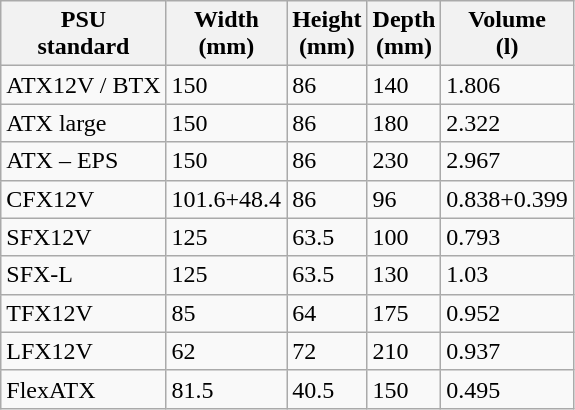<table class="wikitable sortable floatright">
<tr>
<th>PSU<br>standard</th>
<th>Width<br>(mm)</th>
<th>Height<br>(mm)</th>
<th>Depth<br>(mm)</th>
<th>Volume<br>(l)</th>
</tr>
<tr>
<td>ATX12V / BTX</td>
<td>150</td>
<td>86</td>
<td>140</td>
<td>1.806</td>
</tr>
<tr>
<td>ATX large</td>
<td>150</td>
<td>86</td>
<td>180</td>
<td>2.322</td>
</tr>
<tr>
<td>ATX – EPS</td>
<td>150</td>
<td>86</td>
<td>230</td>
<td>2.967</td>
</tr>
<tr>
<td>CFX12V</td>
<td>101.6+48.4</td>
<td>86</td>
<td>96</td>
<td>0.838+0.399</td>
</tr>
<tr>
<td>SFX12V</td>
<td>125</td>
<td>63.5</td>
<td>100</td>
<td>0.793</td>
</tr>
<tr>
<td>SFX-L</td>
<td>125</td>
<td>63.5</td>
<td>130</td>
<td>1.03</td>
</tr>
<tr>
<td>TFX12V</td>
<td>85</td>
<td>64</td>
<td>175</td>
<td>0.952</td>
</tr>
<tr>
<td>LFX12V</td>
<td>62</td>
<td>72</td>
<td>210</td>
<td>0.937</td>
</tr>
<tr>
<td>FlexATX</td>
<td>81.5</td>
<td>40.5</td>
<td>150</td>
<td>0.495</td>
</tr>
</table>
